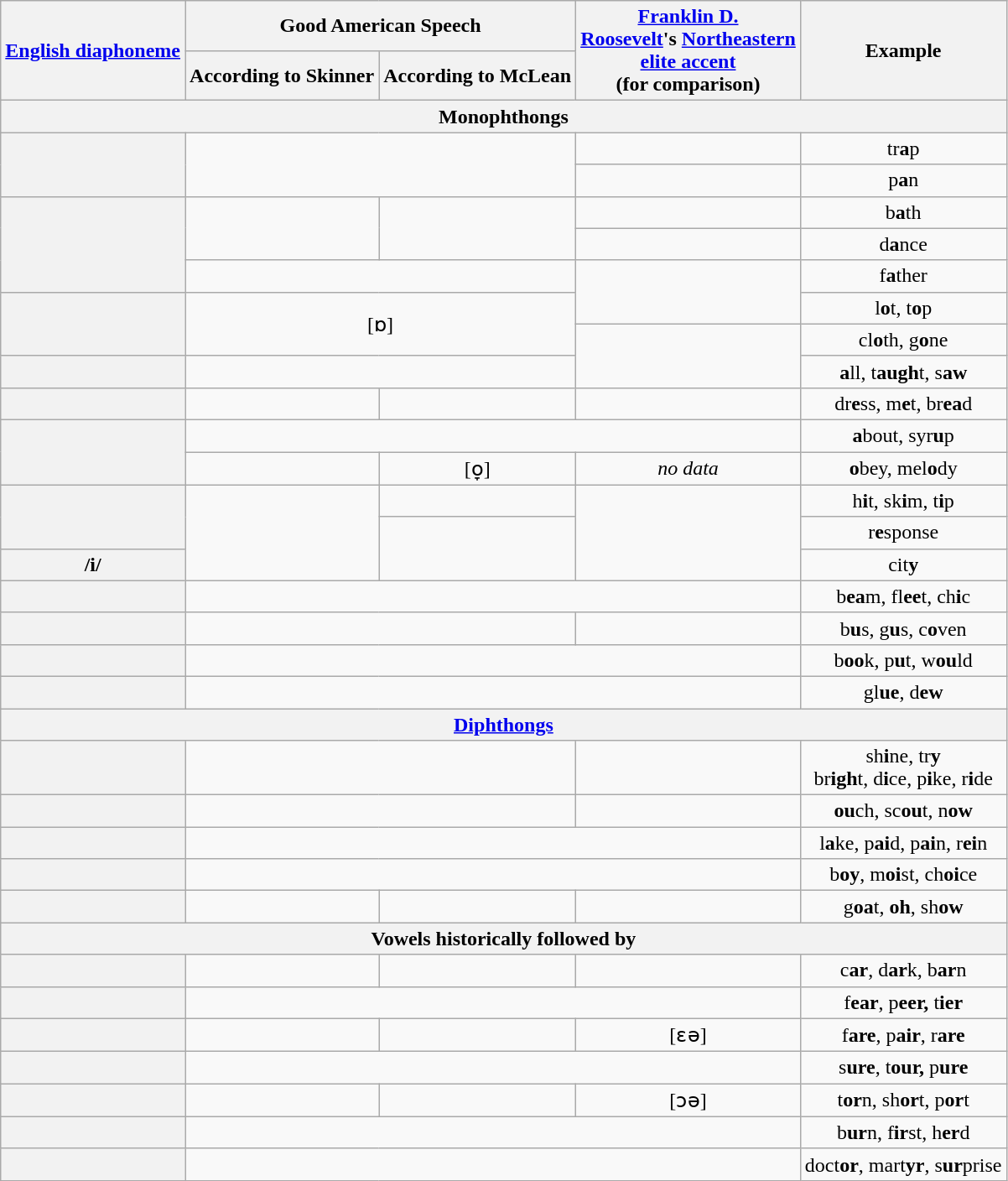<table class="wikitable" style="text-align:center">
<tr>
<th rowspan="2"><strong><a href='#'>English diaphoneme</a></strong></th>
<th colspan="2"><strong>Good American Speech</strong></th>
<th rowspan="2"><a href='#'>Franklin D.<br> Roosevelt</a>'s <a href='#'>Northeastern<br> elite  accent</a> <br>(for comparison)</th>
<th rowspan="2"><strong>Example</strong></th>
</tr>
<tr>
<th>According to Skinner</th>
<th>According to McLean</th>
</tr>
<tr>
<th colspan="5">Monophthongs</th>
</tr>
<tr>
<th rowspan="2"></th>
<td colspan="2" rowspan="2"></td>
<td></td>
<td>tr<strong>a</strong>p</td>
</tr>
<tr>
<td></td>
<td>p<strong>a</strong>n</td>
</tr>
<tr>
<th rowspan="3"></th>
<td rowspan="2"></td>
<td rowspan="2"></td>
<td></td>
<td>b<strong>a</strong>th</td>
</tr>
<tr>
<td></td>
<td>d<strong>a</strong>nce</td>
</tr>
<tr>
<td colspan="2"></td>
<td rowspan="2"></td>
<td>f<strong>a</strong>ther</td>
</tr>
<tr>
<th rowspan="2"></th>
<td colspan="2" rowspan="2">[ɒ]</td>
<td>l<strong>o</strong>t, t<strong>o</strong>p</td>
</tr>
<tr>
<td rowspan="2"></td>
<td>cl<strong>o</strong>th, g<strong>o</strong>ne</td>
</tr>
<tr>
<th></th>
<td colspan="2"></td>
<td><strong>a</strong>ll, t<strong>augh</strong>t, s<strong>aw</strong></td>
</tr>
<tr>
<th></th>
<td></td>
<td></td>
<td></td>
<td>dr<strong>e</strong>ss, m<strong>e</strong>t, br<strong>ea</strong>d</td>
</tr>
<tr>
<th rowspan="2"></th>
<td colspan="3"></td>
<td><strong>a</strong>bout, syr<strong>u</strong>p</td>
</tr>
<tr>
<td></td>
<td>[o̞]</td>
<td><em>no data</em></td>
<td><strong>o</strong>bey, mel<strong>o</strong>dy</td>
</tr>
<tr>
<th rowspan="2"></th>
<td rowspan="3"></td>
<td></td>
<td rowspan="3"></td>
<td>h<strong>i</strong>t, sk<strong>i</strong>m, t<strong>i</strong>p</td>
</tr>
<tr>
<td rowspan="2"></td>
<td>r<strong>e</strong>sponse</td>
</tr>
<tr>
<th>/i/</th>
<td>cit<strong>y</strong></td>
</tr>
<tr>
<th></th>
<td colspan="3"></td>
<td>b<strong>ea</strong>m, fl<strong>ee</strong>t, ch<strong>i</strong>c</td>
</tr>
<tr>
<th></th>
<td colspan="2"></td>
<td></td>
<td>b<strong>u</strong>s, g<strong>u</strong>s, c<strong>o</strong>ven</td>
</tr>
<tr>
<th></th>
<td colspan="3"></td>
<td>b<strong>oo</strong>k, p<strong>u</strong>t, w<strong>ou</strong>ld</td>
</tr>
<tr>
<th></th>
<td colspan="3"></td>
<td>gl<strong>ue</strong>, d<strong>ew</strong></td>
</tr>
<tr>
<th colspan="5"><a href='#'>Diphthongs</a></th>
</tr>
<tr>
<th></th>
<td colspan="2"></td>
<td></td>
<td>sh<strong>i</strong>ne, tr<strong>y</strong><br>br<strong>igh</strong>t, d<strong>i</strong>ce, p<strong>i</strong>ke, r<strong>i</strong>de</td>
</tr>
<tr>
<th></th>
<td colspan="2"></td>
<td></td>
<td><strong>ou</strong>ch, sc<strong>ou</strong>t, n<strong>ow</strong></td>
</tr>
<tr>
<th></th>
<td colspan="3"></td>
<td>l<strong>a</strong>ke, p<strong>ai</strong>d, p<strong>ai</strong>n, r<strong>ei</strong>n</td>
</tr>
<tr>
<th></th>
<td colspan="3"></td>
<td>b<strong>oy</strong>, m<strong>oi</strong>st, ch<strong>oi</strong>ce</td>
</tr>
<tr>
<th></th>
<td></td>
<td></td>
<td></td>
<td>g<strong>oa</strong>t, <strong>oh</strong>, sh<strong>ow</strong></td>
</tr>
<tr>
<th colspan="5">Vowels historically followed by </th>
</tr>
<tr>
<th></th>
<td></td>
<td></td>
<td></td>
<td>c<strong>ar</strong>, d<strong>ar</strong>k, b<strong>ar</strong>n</td>
</tr>
<tr>
<th></th>
<td colspan="3"></td>
<td>f<strong>ear</strong>, p<strong>eer,</strong> t<strong>ier</strong></td>
</tr>
<tr>
<th></th>
<td></td>
<td></td>
<td>[ɛə]</td>
<td>f<strong>are</strong>, p<strong>air</strong>, r<strong>are</strong></td>
</tr>
<tr>
<th></th>
<td colspan="3"></td>
<td>s<strong>ure</strong>, t<strong>our,</strong> p<strong>ure</strong></td>
</tr>
<tr>
<th></th>
<td></td>
<td></td>
<td>[ɔə]</td>
<td>t<strong>or</strong>n, sh<strong>or</strong>t, p<strong>or</strong>t</td>
</tr>
<tr>
<th></th>
<td colspan="3"></td>
<td>b<strong>ur</strong>n, f<strong>ir</strong>st, h<strong>er</strong>d</td>
</tr>
<tr>
<th></th>
<td colspan="3"></td>
<td>doct<strong>or</strong>, mart<strong>yr</strong>, s<strong>ur</strong>prise</td>
</tr>
</table>
